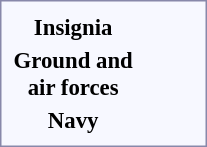<table style="border:1px solid #8888aa; background-color:#f7f8ff; padding:5px; font-size:95%; margin: 0px 12px 12px 0px;">
<tr style="text-align:center;">
<td><strong>Insignia</strong></td>
<td colspan=12 rowspan=3></td>
<td colspan=2></td>
<td colspan=2></td>
<td colspan=6></td>
<td colspan=1></td>
<td colspan=3></td>
<td colspan=2></td>
<td colspan=1></td>
<td colspan=6></td>
<td colspan=2></td>
</tr>
<tr style="text-align:center;">
<td><strong>Ground and<br>air forces</strong></td>
<td colspan=2></td>
<td colspan=2></td>
<td colspan=6></td>
<td colspan=1></td>
<td colspan=3></td>
<td colspan=2></td>
<td colspan=1></td>
<td colspan=6></td>
<td colspan=2></td>
</tr>
<tr style="text-align:center;">
<td><strong>Navy</strong></td>
<td colspan=2></td>
<td colspan=2></td>
<td colspan=6></td>
<td colspan=1></td>
<td colspan=3></td>
<td colspan=2></td>
<td colspan=1></td>
<td colspan=6></td>
<td colspan=2></td>
</tr>
</table>
